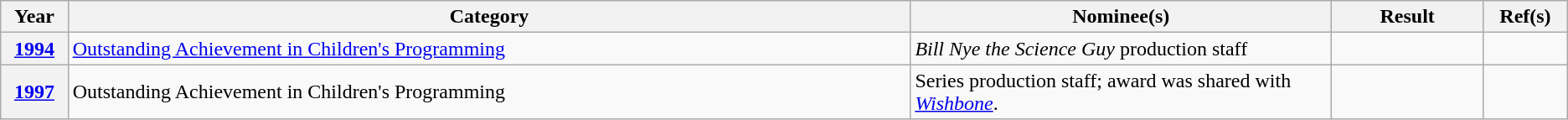<table class="wikitable plainrowheaders">
<tr>
<th scope="col" style="width:4%;">Year</th>
<th scope="col" style="width:50%;">Category</th>
<th scope="col" style="width:25%;">Nominee(s)</th>
<th scope="col" style="width:9%;">Result</th>
<th scope="col" style="width:5%;">Ref(s)</th>
</tr>
<tr>
<th scope="row"><a href='#'>1994</a></th>
<td><a href='#'>Outstanding Achievement in Children's Programming</a></td>
<td><em>Bill Nye the Science Guy</em> production staff</td>
<td></td>
<td style="text-align:center;"></td>
</tr>
<tr>
<th scope="row"><a href='#'>1997</a></th>
<td>Outstanding Achievement in Children's Programming</td>
<td>Series production staff; award was shared with <em><a href='#'>Wishbone</a></em>.</td>
<td></td>
<td style="text-align:center;"><br><br></td>
</tr>
</table>
